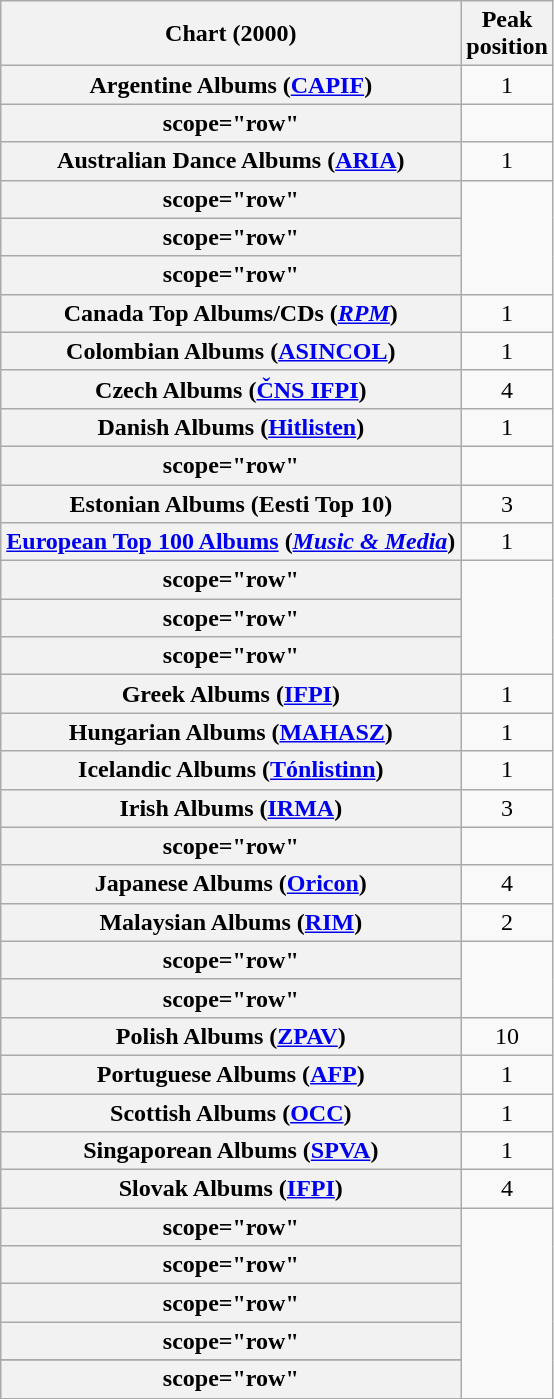<table class="wikitable sortable plainrowheaders" style="text-align:center;">
<tr>
<th scope="col">Chart (2000)</th>
<th scope="col">Peak<br>position</th>
</tr>
<tr>
<th scope="row">Argentine Albums (<a href='#'>CAPIF</a>)</th>
<td>1</td>
</tr>
<tr>
<th>scope="row"</th>
</tr>
<tr>
<th scope="row">Australian Dance Albums (<a href='#'>ARIA</a>)</th>
<td>1</td>
</tr>
<tr>
<th>scope="row"</th>
</tr>
<tr>
<th>scope="row"</th>
</tr>
<tr>
<th>scope="row"</th>
</tr>
<tr>
<th scope="row">Canada Top Albums/CDs (<em><a href='#'>RPM</a></em>)</th>
<td>1</td>
</tr>
<tr>
<th scope="row">Colombian Albums (<a href='#'>ASINCOL</a>)</th>
<td align="center">1</td>
</tr>
<tr>
<th scope="row">Czech Albums (<a href='#'>ČNS IFPI</a>)</th>
<td>4</td>
</tr>
<tr>
<th scope="row">Danish Albums (<a href='#'>Hitlisten</a>)</th>
<td>1</td>
</tr>
<tr>
<th>scope="row"</th>
</tr>
<tr>
<th scope="row">Estonian Albums (Eesti Top 10)</th>
<td>3</td>
</tr>
<tr>
<th scope="row"><a href='#'>European Top 100 Albums</a> (<em><a href='#'>Music & Media</a></em>)</th>
<td>1</td>
</tr>
<tr>
<th>scope="row"</th>
</tr>
<tr>
<th>scope="row"</th>
</tr>
<tr>
<th>scope="row"</th>
</tr>
<tr>
<th scope="row">Greek Albums (<a href='#'>IFPI</a>)</th>
<td>1</td>
</tr>
<tr>
<th scope="row">Hungarian Albums (<a href='#'>MAHASZ</a>)</th>
<td>1</td>
</tr>
<tr>
<th scope="row">Icelandic Albums (<a href='#'>Tónlistinn</a>)</th>
<td>1</td>
</tr>
<tr>
<th scope="row">Irish Albums (<a href='#'>IRMA</a>)</th>
<td>3</td>
</tr>
<tr>
<th>scope="row"</th>
</tr>
<tr>
<th scope="row">Japanese Albums (<a href='#'>Oricon</a>)</th>
<td>4</td>
</tr>
<tr>
<th scope="row">Malaysian Albums (<a href='#'>RIM</a>)</th>
<td>2</td>
</tr>
<tr>
<th>scope="row"</th>
</tr>
<tr>
<th>scope="row"</th>
</tr>
<tr>
<th scope="row">Polish Albums (<a href='#'>ZPAV</a>)</th>
<td>10</td>
</tr>
<tr>
<th scope="row">Portuguese Albums (<a href='#'>AFP</a>)</th>
<td>1</td>
</tr>
<tr>
<th scope="row">Scottish Albums (<a href='#'>OCC</a>)</th>
<td>1</td>
</tr>
<tr>
<th scope="row">Singaporean Albums (<a href='#'>SPVA</a>)</th>
<td>1</td>
</tr>
<tr>
<th scope="row">Slovak Albums (<a href='#'>IFPI</a>)</th>
<td>4</td>
</tr>
<tr>
<th>scope="row"</th>
</tr>
<tr>
<th>scope="row"</th>
</tr>
<tr>
<th>scope="row"</th>
</tr>
<tr>
<th>scope="row"</th>
</tr>
<tr>
</tr>
<tr>
<th>scope="row"</th>
</tr>
</table>
